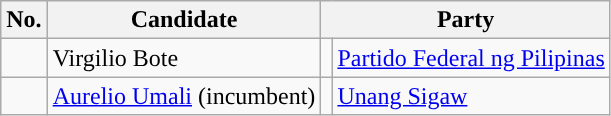<table class="wikitable sortable" style="text-align:left;">
<tr>
<th>No.</th>
<th>Candidate</th>
<th colspan="2">Party</th>
</tr>
<tr>
<td></td>
<td>Virgilio Bote</td>
<td></td>
<td><a href='#'>Partido Federal ng Pilipinas</a></td>
</tr>
<tr>
<td></td>
<td><a href='#'>Aurelio Umali</a> (incumbent)</td>
<td></td>
<td><a href='#'>Unang Sigaw</a></td>
</tr>
</table>
